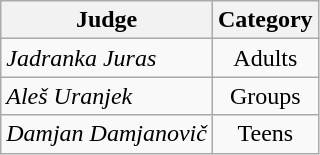<table class="wikitable">
<tr>
<th>Judge</th>
<th>Category</th>
</tr>
<tr>
<td><em>Jadranka Juras</em></td>
<td align=center>Adults</td>
</tr>
<tr>
<td><em>Aleš Uranjek</em></td>
<td align=center>Groups</td>
</tr>
<tr>
<td><em>Damjan Damjanovič</em></td>
<td align=center>Teens</td>
</tr>
</table>
